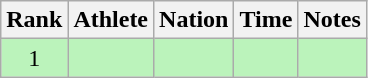<table class="wikitable sortable" style="text-align:center">
<tr>
<th>Rank</th>
<th>Athlete</th>
<th>Nation</th>
<th>Time</th>
<th>Notes</th>
</tr>
<tr bgcolor=bbf3bb>
<td>1</td>
<td align=left></td>
<td align=left></td>
<td></td>
<td></td>
</tr>
</table>
